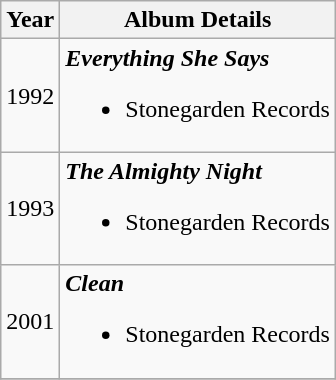<table class="wikitable">
<tr>
<th>Year</th>
<th>Album Details</th>
</tr>
<tr>
<td>1992</td>
<td><strong><em>Everything She Says</em></strong><br><ul><li>Stonegarden Records</li></ul></td>
</tr>
<tr>
<td>1993</td>
<td><strong><em>The Almighty Night</em></strong><br><ul><li>Stonegarden Records</li></ul></td>
</tr>
<tr>
<td>2001</td>
<td><strong><em>Clean</em></strong><br><ul><li>Stonegarden Records</li></ul></td>
</tr>
<tr>
</tr>
</table>
